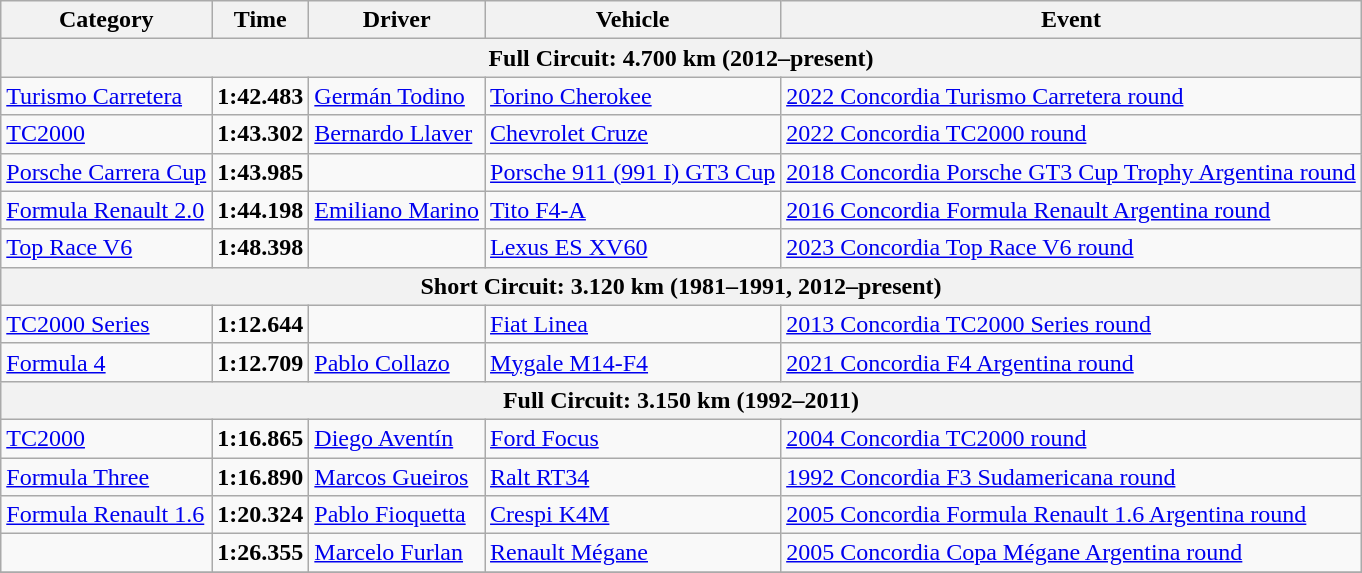<table class="wikitable">
<tr>
<th>Category</th>
<th>Time</th>
<th>Driver</th>
<th>Vehicle</th>
<th>Event</th>
</tr>
<tr>
<th colspan=5>Full Circuit: 4.700 km (2012–present)</th>
</tr>
<tr>
<td><a href='#'>Turismo Carretera</a></td>
<td><strong>1:42.483</strong></td>
<td><a href='#'>Germán Todino</a></td>
<td><a href='#'>Torino Cherokee</a></td>
<td><a href='#'>2022 Concordia Turismo Carretera round</a></td>
</tr>
<tr>
<td><a href='#'>TC2000</a></td>
<td><strong>1:43.302</strong></td>
<td><a href='#'>Bernardo Llaver</a></td>
<td><a href='#'>Chevrolet Cruze</a></td>
<td><a href='#'>2022 Concordia TC2000 round</a></td>
</tr>
<tr>
<td><a href='#'>Porsche Carrera Cup</a></td>
<td><strong>1:43.985</strong></td>
<td></td>
<td><a href='#'>Porsche 911 (991 I) GT3 Cup</a></td>
<td><a href='#'>2018 Concordia Porsche GT3 Cup Trophy Argentina round</a></td>
</tr>
<tr>
<td><a href='#'>Formula Renault 2.0</a></td>
<td><strong>1:44.198</strong></td>
<td><a href='#'>Emiliano Marino</a></td>
<td><a href='#'>Tito F4-A</a></td>
<td><a href='#'>2016 Concordia Formula Renault Argentina round</a></td>
</tr>
<tr>
<td><a href='#'>Top Race V6</a></td>
<td><strong>1:48.398</strong></td>
<td></td>
<td><a href='#'>Lexus ES XV60</a></td>
<td><a href='#'>2023 Concordia Top Race V6 round</a></td>
</tr>
<tr>
<th colspan=5>Short Circuit: 3.120 km (1981–1991, 2012–present)</th>
</tr>
<tr>
<td><a href='#'>TC2000 Series</a></td>
<td><strong>1:12.644</strong></td>
<td></td>
<td><a href='#'>Fiat Linea</a></td>
<td><a href='#'>2013 Concordia TC2000 Series round</a></td>
</tr>
<tr>
<td><a href='#'>Formula 4</a></td>
<td><strong>1:12.709</strong></td>
<td><a href='#'>Pablo Collazo</a></td>
<td><a href='#'>Mygale M14-F4</a></td>
<td><a href='#'>2021 Concordia F4 Argentina round</a></td>
</tr>
<tr>
<th colspan=5>Full Circuit: 3.150 km (1992–2011)</th>
</tr>
<tr>
<td><a href='#'>TC2000</a></td>
<td><strong>1:16.865</strong></td>
<td><a href='#'>Diego Aventín</a></td>
<td><a href='#'>Ford Focus</a></td>
<td><a href='#'>2004 Concordia TC2000 round</a></td>
</tr>
<tr>
<td><a href='#'>Formula Three</a></td>
<td><strong>1:16.890</strong></td>
<td><a href='#'>Marcos Gueiros</a></td>
<td><a href='#'>Ralt RT34</a></td>
<td><a href='#'>1992 Concordia F3 Sudamericana round</a></td>
</tr>
<tr>
<td><a href='#'>Formula Renault 1.6</a></td>
<td><strong>1:20.324</strong></td>
<td><a href='#'>Pablo Fioquetta</a></td>
<td><a href='#'>Crespi K4M</a></td>
<td><a href='#'>2005 Concordia Formula Renault 1.6 Argentina round</a></td>
</tr>
<tr>
<td></td>
<td><strong>1:26.355</strong></td>
<td><a href='#'>Marcelo Furlan</a></td>
<td><a href='#'>Renault Mégane</a></td>
<td><a href='#'>2005 Concordia Copa Mégane Argentina round</a></td>
</tr>
<tr>
</tr>
</table>
